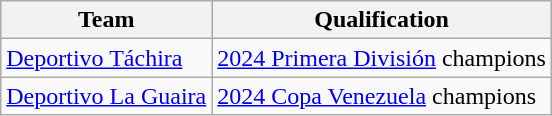<table class="wikitable">
<tr>
<th>Team</th>
<th>Qualification</th>
</tr>
<tr>
<td><a href='#'>Deportivo Táchira</a></td>
<td><a href='#'>2024 Primera División</a> champions</td>
</tr>
<tr>
<td><a href='#'>Deportivo La Guaira</a></td>
<td><a href='#'>2024 Copa Venezuela</a> champions</td>
</tr>
</table>
